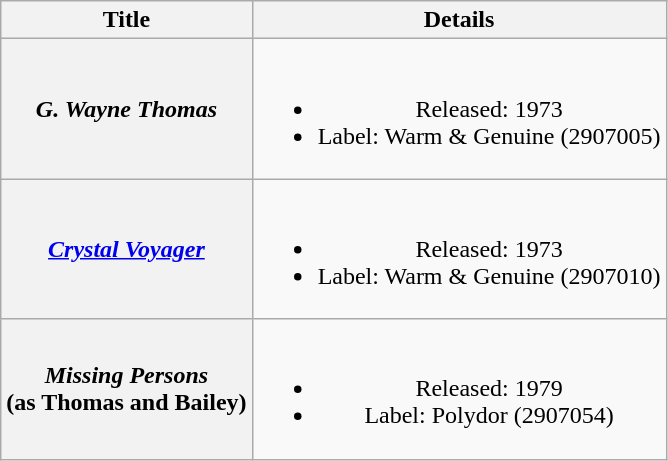<table class="wikitable plainrowheaders" style="text-align:center;" border="1">
<tr>
<th>Title</th>
<th>Details</th>
</tr>
<tr>
<th scope="row"><em>G. Wayne Thomas</em></th>
<td><br><ul><li>Released: 1973</li><li>Label: Warm & Genuine (2907005)</li></ul></td>
</tr>
<tr>
<th scope="row"><em><a href='#'>Crystal Voyager</a></em></th>
<td><br><ul><li>Released: 1973</li><li>Label: Warm & Genuine (2907010)</li></ul></td>
</tr>
<tr>
<th scope="row"><em>Missing Persons</em> <br> (as Thomas and Bailey)</th>
<td><br><ul><li>Released: 1979</li><li>Label: Polydor (2907054)</li></ul></td>
</tr>
</table>
